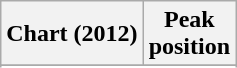<table class="wikitable sortable plainrowheaders">
<tr>
<th>Chart (2012)</th>
<th>Peak <br> position</th>
</tr>
<tr>
</tr>
<tr>
</tr>
<tr>
</tr>
</table>
